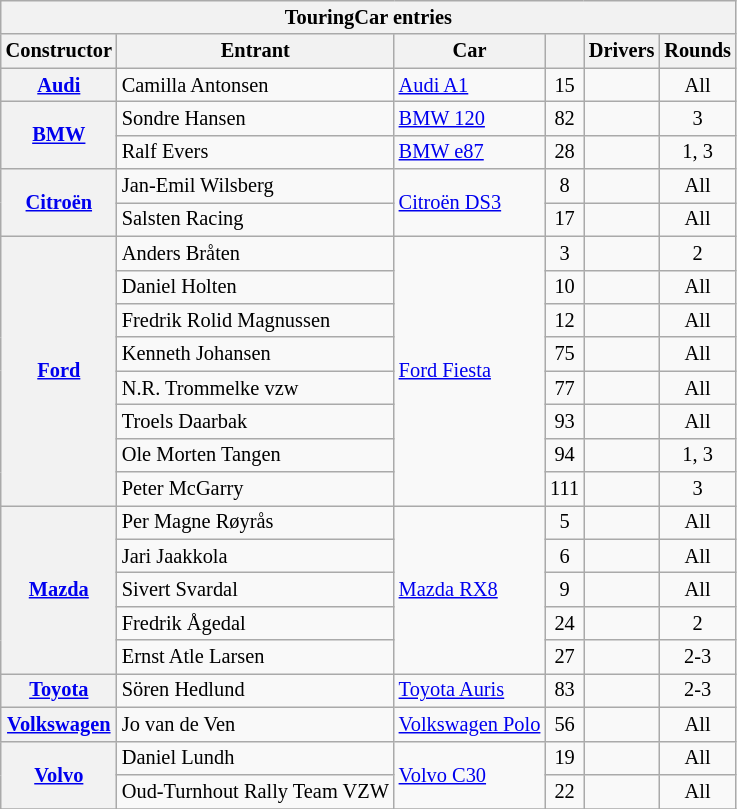<table class="wikitable" style="font-size: 85%;">
<tr>
<th colspan=6><strong>TouringCar entries</strong></th>
</tr>
<tr>
<th>Constructor</th>
<th>Entrant</th>
<th>Car</th>
<th></th>
<th>Drivers</th>
<th>Rounds</th>
</tr>
<tr>
<th rowspan=1><a href='#'>Audi</a></th>
<td rowspan=1> Camilla Antonsen</td>
<td rowspan=1><a href='#'>Audi A1</a></td>
<td align=center>15</td>
<td></td>
<td align=center>All</td>
</tr>
<tr>
<th rowspan=2><a href='#'>BMW</a></th>
<td rowspan=1> Sondre Hansen</td>
<td rowspan=1><a href='#'>BMW 120</a></td>
<td align=center>82</td>
<td></td>
<td align=center>3</td>
</tr>
<tr>
<td rowspan=1> Ralf Evers</td>
<td rowspan=1><a href='#'>BMW e87</a></td>
<td align=center>28</td>
<td></td>
<td align=center>1, 3</td>
</tr>
<tr>
<th rowspan=2><a href='#'>Citroën</a></th>
<td rowspan=1> Jan-Emil Wilsberg</td>
<td rowspan=2><a href='#'>Citroën DS3</a></td>
<td align=center>8</td>
<td></td>
<td align=center>All</td>
</tr>
<tr>
<td rowspan=1> Salsten Racing</td>
<td align=center>17</td>
<td></td>
<td align=center>All</td>
</tr>
<tr>
<th rowspan=8><a href='#'>Ford</a></th>
<td rowspan=1> Anders Bråten</td>
<td rowspan=8><a href='#'>Ford Fiesta</a></td>
<td align=center>3</td>
<td></td>
<td align=center>2</td>
</tr>
<tr>
<td rowspan=1> Daniel Holten</td>
<td align=center>10</td>
<td></td>
<td align=center>All</td>
</tr>
<tr>
<td rowspan=1> Fredrik Rolid Magnussen</td>
<td align=center>12</td>
<td></td>
<td align=center>All</td>
</tr>
<tr>
<td rowspan=1> Kenneth Johansen</td>
<td align=center>75</td>
<td></td>
<td align=center>All</td>
</tr>
<tr>
<td rowspan=1> N.R. Trommelke vzw</td>
<td align=center>77</td>
<td></td>
<td align=center>All</td>
</tr>
<tr>
<td rowspan=1> Troels Daarbak</td>
<td align=center>93</td>
<td></td>
<td align=center>All</td>
</tr>
<tr>
<td rowspan=1> Ole Morten Tangen</td>
<td align=center>94</td>
<td></td>
<td align=center>1, 3</td>
</tr>
<tr>
<td rowspan=1> Peter McGarry</td>
<td align=center>111</td>
<td></td>
<td align=center>3</td>
</tr>
<tr>
<th rowspan=5><a href='#'>Mazda</a></th>
<td rowspan=1> Per Magne Røyrås</td>
<td rowspan=5><a href='#'>Mazda RX8</a></td>
<td align=center>5</td>
<td></td>
<td align=center>All</td>
</tr>
<tr>
<td rowspan=1> Jari Jaakkola</td>
<td align=center>6</td>
<td></td>
<td align=center>All</td>
</tr>
<tr>
<td rowspan=1> Sivert Svardal</td>
<td align=center>9</td>
<td></td>
<td align=center>All</td>
</tr>
<tr>
<td rowspan=1> Fredrik Ågedal</td>
<td align=center>24</td>
<td></td>
<td align=center>2</td>
</tr>
<tr>
<td rowspan=1> Ernst Atle Larsen</td>
<td align=center>27</td>
<td></td>
<td align=center>2-3</td>
</tr>
<tr>
<th rowspan=1><a href='#'>Toyota</a></th>
<td rowspan=1> Sören Hedlund</td>
<td rowspan=1><a href='#'>Toyota Auris</a></td>
<td align=center>83</td>
<td></td>
<td align=center>2-3</td>
</tr>
<tr>
<th rowspan=1><a href='#'>Volkswagen</a></th>
<td rowspan=1> Jo van de Ven</td>
<td rowspan=1><a href='#'>Volkswagen Polo</a></td>
<td align=center>56</td>
<td></td>
<td align=center>All</td>
</tr>
<tr>
<th rowspan=2><a href='#'>Volvo</a></th>
<td rowspan=1> Daniel Lundh</td>
<td rowspan=2><a href='#'>Volvo C30</a></td>
<td align=center>19</td>
<td></td>
<td align=center>All</td>
</tr>
<tr>
<td rowspan=1> Oud-Turnhout Rally Team VZW</td>
<td align=center>22</td>
<td></td>
<td align=center>All</td>
</tr>
<tr>
</tr>
</table>
